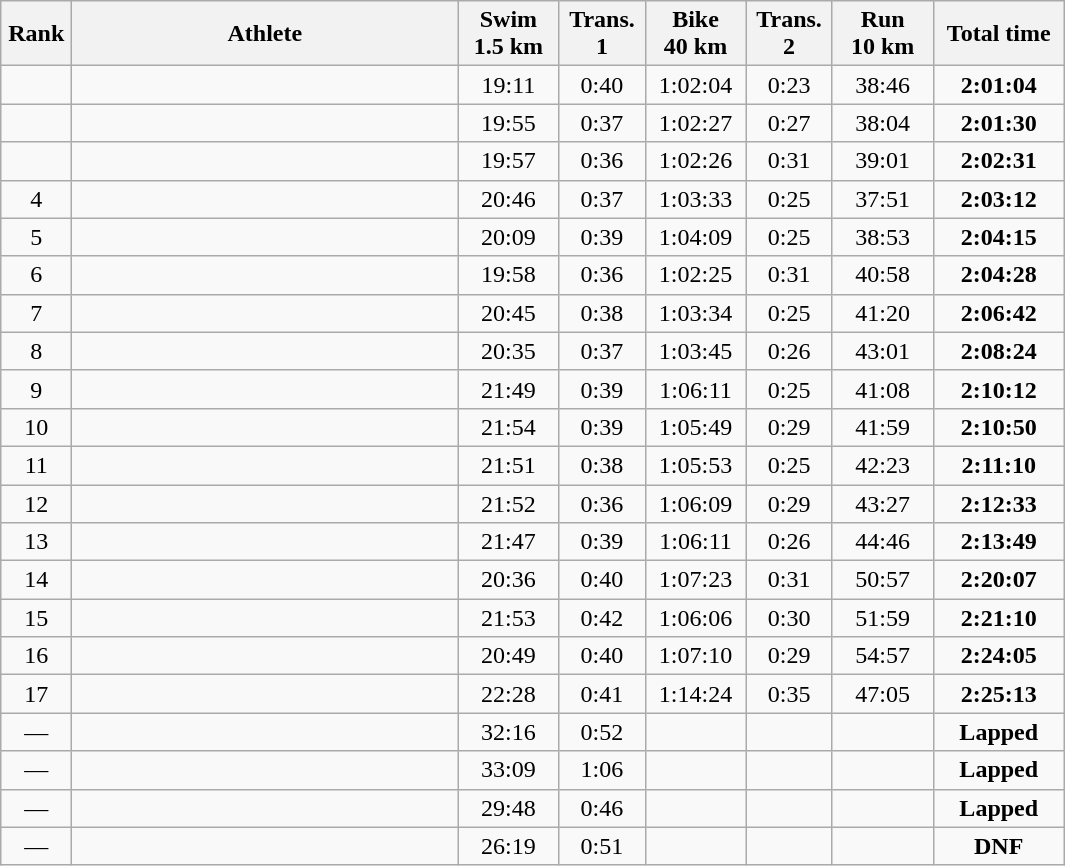<table class=wikitable style="text-align:center">
<tr>
<th width=40>Rank</th>
<th width=250>Athlete</th>
<th width=60>Swim<br>1.5 km</th>
<th width=50>Trans. 1</th>
<th width=60>Bike<br>40 km</th>
<th width=50>Trans. 2</th>
<th width=60>Run<br>10 km</th>
<th width=80>Total time</th>
</tr>
<tr>
<td></td>
<td align=left></td>
<td>19:11</td>
<td>0:40</td>
<td>1:02:04</td>
<td>0:23</td>
<td>38:46</td>
<td><strong>2:01:04</strong></td>
</tr>
<tr>
<td></td>
<td align=left></td>
<td>19:55</td>
<td>0:37</td>
<td>1:02:27</td>
<td>0:27</td>
<td>38:04</td>
<td><strong>2:01:30</strong></td>
</tr>
<tr>
<td></td>
<td align=left></td>
<td>19:57</td>
<td>0:36</td>
<td>1:02:26</td>
<td>0:31</td>
<td>39:01</td>
<td><strong>2:02:31</strong></td>
</tr>
<tr>
<td>4</td>
<td align=left></td>
<td>20:46</td>
<td>0:37</td>
<td>1:03:33</td>
<td>0:25</td>
<td>37:51</td>
<td><strong>2:03:12</strong></td>
</tr>
<tr>
<td>5</td>
<td align=left></td>
<td>20:09</td>
<td>0:39</td>
<td>1:04:09</td>
<td>0:25</td>
<td>38:53</td>
<td><strong>2:04:15</strong></td>
</tr>
<tr>
<td>6</td>
<td align=left></td>
<td>19:58</td>
<td>0:36</td>
<td>1:02:25</td>
<td>0:31</td>
<td>40:58</td>
<td><strong>2:04:28</strong></td>
</tr>
<tr>
<td>7</td>
<td align=left></td>
<td>20:45</td>
<td>0:38</td>
<td>1:03:34</td>
<td>0:25</td>
<td>41:20</td>
<td><strong>2:06:42</strong></td>
</tr>
<tr>
<td>8</td>
<td align=left></td>
<td>20:35</td>
<td>0:37</td>
<td>1:03:45</td>
<td>0:26</td>
<td>43:01</td>
<td><strong>2:08:24</strong></td>
</tr>
<tr>
<td>9</td>
<td align=left></td>
<td>21:49</td>
<td>0:39</td>
<td>1:06:11</td>
<td>0:25</td>
<td>41:08</td>
<td><strong>2:10:12</strong></td>
</tr>
<tr>
<td>10</td>
<td align=left></td>
<td>21:54</td>
<td>0:39</td>
<td>1:05:49</td>
<td>0:29</td>
<td>41:59</td>
<td><strong>2:10:50</strong></td>
</tr>
<tr>
<td>11</td>
<td align=left></td>
<td>21:51</td>
<td>0:38</td>
<td>1:05:53</td>
<td>0:25</td>
<td>42:23</td>
<td><strong>2:11:10</strong></td>
</tr>
<tr>
<td>12</td>
<td align=left></td>
<td>21:52</td>
<td>0:36</td>
<td>1:06:09</td>
<td>0:29</td>
<td>43:27</td>
<td><strong>2:12:33</strong></td>
</tr>
<tr>
<td>13</td>
<td align=left></td>
<td>21:47</td>
<td>0:39</td>
<td>1:06:11</td>
<td>0:26</td>
<td>44:46</td>
<td><strong>2:13:49</strong></td>
</tr>
<tr>
<td>14</td>
<td align=left></td>
<td>20:36</td>
<td>0:40</td>
<td>1:07:23</td>
<td>0:31</td>
<td>50:57</td>
<td><strong>2:20:07</strong></td>
</tr>
<tr>
<td>15</td>
<td align=left></td>
<td>21:53</td>
<td>0:42</td>
<td>1:06:06</td>
<td>0:30</td>
<td>51:59</td>
<td><strong>2:21:10</strong></td>
</tr>
<tr>
<td>16</td>
<td align=left></td>
<td>20:49</td>
<td>0:40</td>
<td>1:07:10</td>
<td>0:29</td>
<td>54:57</td>
<td><strong>2:24:05</strong></td>
</tr>
<tr>
<td>17</td>
<td align=left></td>
<td>22:28</td>
<td>0:41</td>
<td>1:14:24</td>
<td>0:35</td>
<td>47:05</td>
<td><strong>2:25:13</strong></td>
</tr>
<tr>
<td>—</td>
<td align=left></td>
<td>32:16</td>
<td>0:52</td>
<td></td>
<td></td>
<td></td>
<td><strong>Lapped</strong></td>
</tr>
<tr>
<td>—</td>
<td align=left></td>
<td>33:09</td>
<td>1:06</td>
<td></td>
<td></td>
<td></td>
<td><strong>Lapped</strong></td>
</tr>
<tr>
<td>—</td>
<td align=left></td>
<td>29:48</td>
<td>0:46</td>
<td></td>
<td></td>
<td></td>
<td><strong>Lapped</strong></td>
</tr>
<tr>
<td>—</td>
<td align=left></td>
<td>26:19</td>
<td>0:51</td>
<td></td>
<td></td>
<td></td>
<td><strong>DNF</strong></td>
</tr>
</table>
